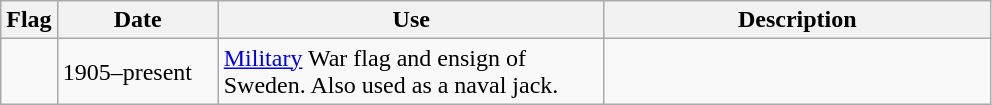<table class="wikitable">
<tr>
<th>Flag</th>
<th width="100">Date</th>
<th width="250">Use</th>
<th width="250">Description</th>
</tr>
<tr>
<td></td>
<td>1905–present</td>
<td><a href='#'>Military</a> War flag and ensign of Sweden. Also used as a naval jack.</td>
<td></td>
</tr>
</table>
